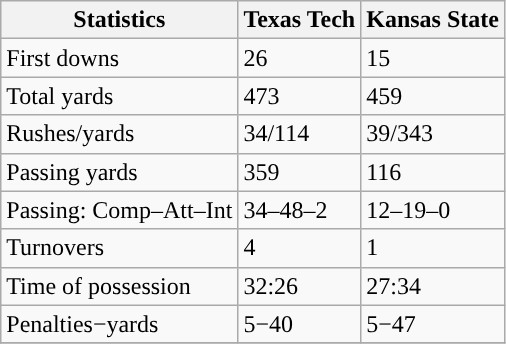<table class="wikitable" style="float: left;">
<tr>
<th>Statistics</th>
<th>Texas Tech</th>
<th>Kansas State</th>
</tr>
<tr>
<td>First downs</td>
<td>26</td>
<td>15</td>
</tr>
<tr>
<td>Total yards</td>
<td>473</td>
<td>459</td>
</tr>
<tr>
<td>Rushes/yards</td>
<td>34/114</td>
<td>39/343</td>
</tr>
<tr>
<td>Passing yards</td>
<td>359</td>
<td>116</td>
</tr>
<tr>
<td>Passing: Comp–Att–Int</td>
<td>34–48–2</td>
<td>12–19–0</td>
</tr>
<tr>
<td>Turnovers</td>
<td>4</td>
<td>1</td>
</tr>
<tr>
<td>Time of possession</td>
<td>32:26</td>
<td>27:34</td>
</tr>
<tr>
<td>Penalties−yards</td>
<td>5−40</td>
<td>5−47</td>
</tr>
<tr>
</tr>
</table>
